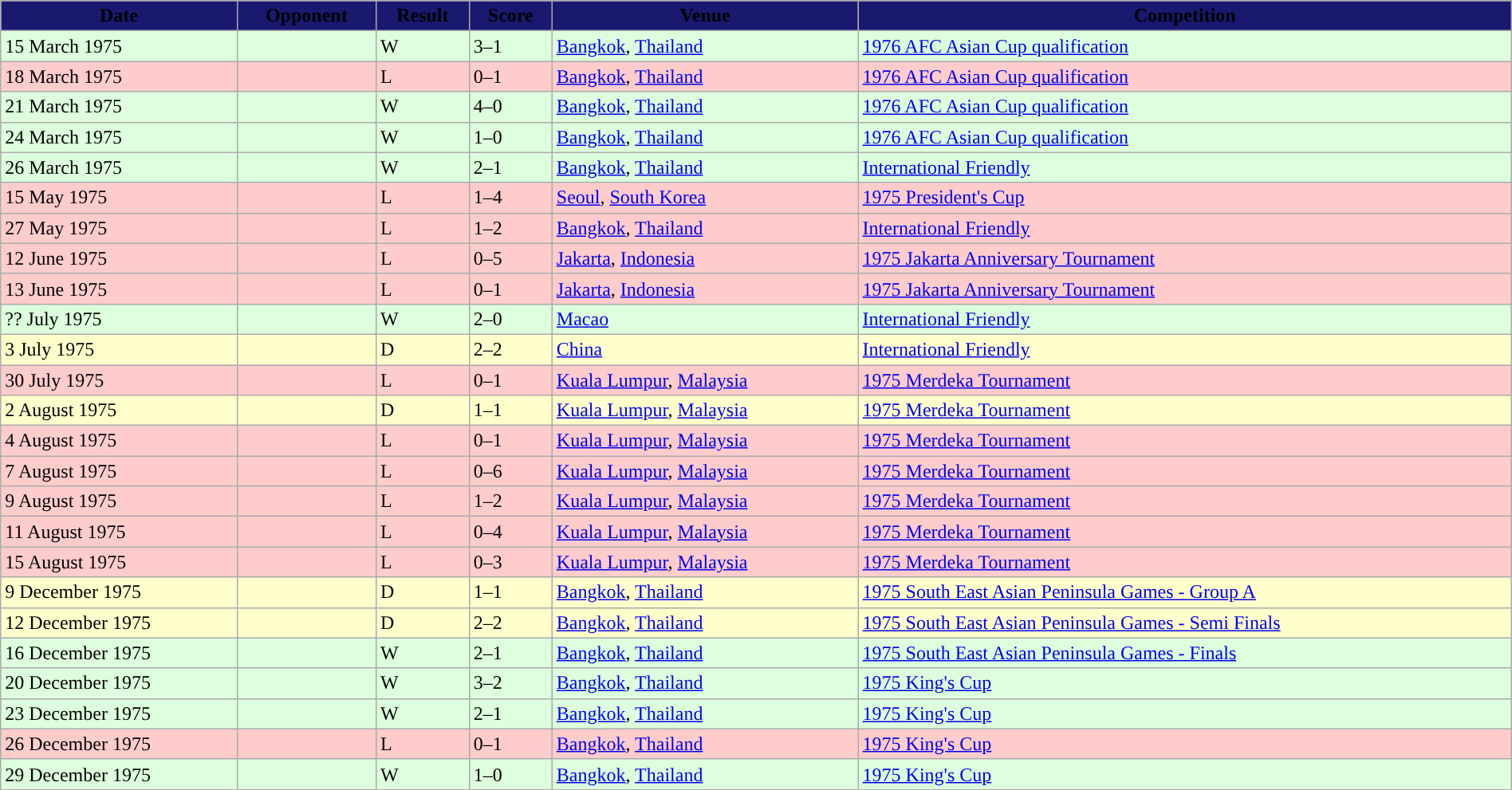<table style="width:100%;" class="wikitable">
<tr>
<th style="background:#191970;"><span>Date</span></th>
<th style="background:#191970;"><span>Opponent</span></th>
<th style="background:#191970;"><span>Result</span></th>
<th style="background:#191970;"><span>Score</span></th>
<th style="background:#191970;"><span>Venue</span></th>
<th style="background:#191970;"><span>Competition</span></th>
</tr>
<tr style="background:#dfd;">
<td>15 March 1975</td>
<td></td>
<td>W</td>
<td>3–1</td>
<td> <a href='#'>Bangkok</a>, <a href='#'>Thailand</a></td>
<td><a href='#'>1976 AFC Asian Cup qualification</a></td>
</tr>
<tr style="background:#fcc;">
<td>18 March 1975</td>
<td></td>
<td>L</td>
<td>0–1</td>
<td> <a href='#'>Bangkok</a>, <a href='#'>Thailand</a></td>
<td><a href='#'>1976 AFC Asian Cup qualification</a></td>
</tr>
<tr style="background:#dfd;">
<td>21 March 1975</td>
<td></td>
<td>W</td>
<td>4–0</td>
<td> <a href='#'>Bangkok</a>, <a href='#'>Thailand</a></td>
<td><a href='#'>1976 AFC Asian Cup qualification</a></td>
</tr>
<tr style="background:#dfd;">
<td>24 March 1975</td>
<td></td>
<td>W</td>
<td>1–0</td>
<td> <a href='#'>Bangkok</a>, <a href='#'>Thailand</a></td>
<td><a href='#'>1976 AFC Asian Cup qualification</a></td>
</tr>
<tr style="background:#dfd;">
<td>26 March 1975</td>
<td></td>
<td>W</td>
<td>2–1</td>
<td> <a href='#'>Bangkok</a>, <a href='#'>Thailand</a></td>
<td><a href='#'>International Friendly</a></td>
</tr>
<tr style="background:#fcc;">
<td>15 May 1975</td>
<td></td>
<td>L</td>
<td>1–4</td>
<td> <a href='#'>Seoul</a>, <a href='#'>South Korea</a></td>
<td><a href='#'>1975 President's Cup</a></td>
</tr>
<tr style="background:#fcc;">
<td>27 May 1975</td>
<td></td>
<td>L</td>
<td>1–2</td>
<td> <a href='#'>Bangkok</a>, <a href='#'>Thailand</a></td>
<td><a href='#'>International Friendly</a></td>
</tr>
<tr style="background:#fcc;">
<td>12 June 1975</td>
<td></td>
<td>L</td>
<td>0–5</td>
<td> <a href='#'>Jakarta</a>, <a href='#'>Indonesia</a></td>
<td><a href='#'>1975 Jakarta Anniversary Tournament</a></td>
</tr>
<tr style="background:#fcc;">
<td>13 June 1975</td>
<td></td>
<td>L</td>
<td>0–1</td>
<td> <a href='#'>Jakarta</a>, <a href='#'>Indonesia</a></td>
<td><a href='#'>1975 Jakarta Anniversary Tournament</a></td>
</tr>
<tr style="background:#dfd;">
<td>?? July 1975</td>
<td></td>
<td>W</td>
<td>2–0</td>
<td> <a href='#'>Macao</a></td>
<td><a href='#'>International Friendly</a></td>
</tr>
<tr style="background:#ffc;">
<td>3 July 1975</td>
<td></td>
<td>D</td>
<td>2–2</td>
<td> <a href='#'>China</a></td>
<td><a href='#'>International Friendly</a></td>
</tr>
<tr style="background:#fcc;">
<td>30 July 1975</td>
<td></td>
<td>L</td>
<td>0–1</td>
<td> <a href='#'>Kuala Lumpur</a>, <a href='#'>Malaysia</a></td>
<td><a href='#'>1975 Merdeka Tournament</a></td>
</tr>
<tr style="background:#ffc;">
<td>2 August 1975</td>
<td></td>
<td>D</td>
<td>1–1</td>
<td> <a href='#'>Kuala Lumpur</a>, <a href='#'>Malaysia</a></td>
<td><a href='#'>1975 Merdeka Tournament</a></td>
</tr>
<tr style="background:#fcc;">
<td>4 August 1975</td>
<td></td>
<td>L</td>
<td>0–1</td>
<td> <a href='#'>Kuala Lumpur</a>, <a href='#'>Malaysia</a></td>
<td><a href='#'>1975 Merdeka Tournament</a></td>
</tr>
<tr style="background:#fcc;">
<td>7 August 1975</td>
<td></td>
<td>L</td>
<td>0–6</td>
<td> <a href='#'>Kuala Lumpur</a>, <a href='#'>Malaysia</a></td>
<td><a href='#'>1975 Merdeka Tournament</a></td>
</tr>
<tr style="background:#fcc;">
<td>9 August 1975</td>
<td></td>
<td>L</td>
<td>1–2</td>
<td> <a href='#'>Kuala Lumpur</a>, <a href='#'>Malaysia</a></td>
<td><a href='#'>1975 Merdeka Tournament</a></td>
</tr>
<tr style="background:#fcc;">
<td>11 August 1975</td>
<td></td>
<td>L</td>
<td>0–4</td>
<td> <a href='#'>Kuala Lumpur</a>, <a href='#'>Malaysia</a></td>
<td><a href='#'>1975 Merdeka Tournament</a></td>
</tr>
<tr style="background:#fcc;">
<td>15 August 1975</td>
<td></td>
<td>L</td>
<td>0–3</td>
<td> <a href='#'>Kuala Lumpur</a>, <a href='#'>Malaysia</a></td>
<td><a href='#'>1975 Merdeka Tournament</a></td>
</tr>
<tr style="background:#ffc;">
<td>9 December 1975</td>
<td></td>
<td>D</td>
<td>1–1</td>
<td> <a href='#'>Bangkok</a>, <a href='#'>Thailand</a></td>
<td><a href='#'>1975 South East Asian Peninsula Games - Group A</a></td>
</tr>
<tr style="background:#ffc;">
<td>12 December 1975</td>
<td></td>
<td>D</td>
<td>2–2</td>
<td> <a href='#'>Bangkok</a>, <a href='#'>Thailand</a></td>
<td><a href='#'>1975 South East Asian Peninsula Games - Semi Finals</a></td>
</tr>
<tr style="background:#dfd;">
<td>16 December 1975</td>
<td></td>
<td>W</td>
<td>2–1</td>
<td> <a href='#'>Bangkok</a>, <a href='#'>Thailand</a></td>
<td><a href='#'>1975 South East Asian Peninsula Games - Finals</a></td>
</tr>
<tr style="background:#dfd;">
<td>20 December 1975</td>
<td></td>
<td>W</td>
<td>3–2</td>
<td> <a href='#'>Bangkok</a>, <a href='#'>Thailand</a></td>
<td><a href='#'>1975 King's Cup</a></td>
</tr>
<tr style="background:#dfd;">
<td>23 December 1975</td>
<td></td>
<td>W</td>
<td>2–1</td>
<td> <a href='#'>Bangkok</a>, <a href='#'>Thailand</a></td>
<td><a href='#'>1975 King's Cup</a></td>
</tr>
<tr style="background:#fcc;">
<td>26 December 1975</td>
<td></td>
<td>L</td>
<td>0–1</td>
<td> <a href='#'>Bangkok</a>, <a href='#'>Thailand</a></td>
<td><a href='#'>1975 King's Cup</a></td>
</tr>
<tr style="background:#dfd;">
<td>29 December 1975</td>
<td></td>
<td>W</td>
<td>1–0</td>
<td> <a href='#'>Bangkok</a>, <a href='#'>Thailand</a></td>
<td><a href='#'>1975 King's Cup</a></td>
</tr>
</table>
